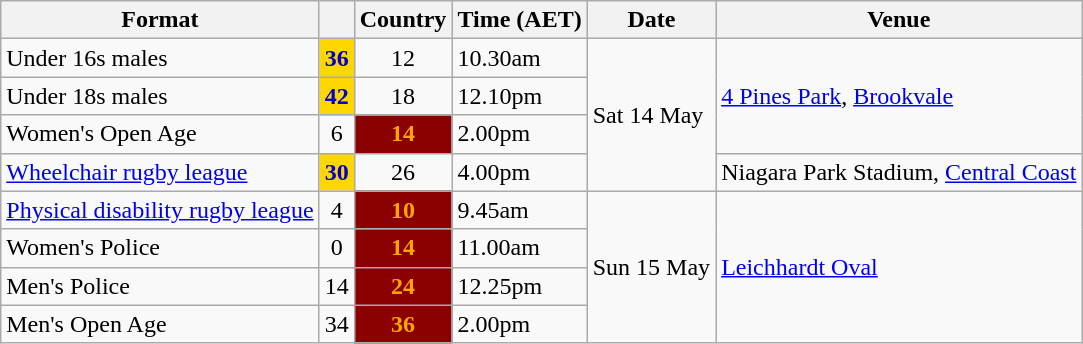<table class="wikitable">
<tr>
<th>Format</th>
<th City></th>
<th>Country</th>
<th>Time (AET)</th>
<th>Date</th>
<th>Venue</th>
</tr>
<tr>
<td>Under 16s males</td>
<td style="background:gold; color:#0000cd;" align=center><strong>36</strong></td>
<td align=center>12</td>
<td>10.30am</td>
<td rowspan=4>Sat 14 May</td>
<td rowspan=3><a href='#'>4 Pines Park</a>, <a href='#'>Brookvale</a></td>
</tr>
<tr>
<td>Under 18s males</td>
<td style="background:gold; color:#0000cd;" align=center><strong>42</strong></td>
<td align=center>18</td>
<td>12.10pm</td>
</tr>
<tr>
<td>Women's Open Age</td>
<td align=center>6</td>
<td style="background:darkRed; color:orange;" align=center><strong>14</strong></td>
<td>2.00pm</td>
</tr>
<tr>
<td><a href='#'>Wheelchair rugby league</a></td>
<td style="background:gold; color:#0000cd;" align=center><strong>30</strong></td>
<td align=center>26</td>
<td>4.00pm</td>
<td>Niagara Park Stadium, <a href='#'>Central Coast</a></td>
</tr>
<tr>
<td><a href='#'>Physical disability rugby league</a></td>
<td align=center>4</td>
<td style="background:darkRed; color:orange;" align=center><strong>10</strong></td>
<td>9.45am</td>
<td rowspan=4>Sun 15 May</td>
<td rowspan=4><a href='#'>Leichhardt Oval</a></td>
</tr>
<tr>
<td>Women's Police</td>
<td align=center>0</td>
<td style="background:darkRed; color:orange;" align=center><strong>14</strong></td>
<td>11.00am</td>
</tr>
<tr>
<td>Men's Police</td>
<td align=center>14</td>
<td style="background:darkRed; color:orange;" align=center><strong>24</strong></td>
<td>12.25pm</td>
</tr>
<tr>
<td>Men's Open Age</td>
<td align=center>34</td>
<td style="background:darkRed; color:orange;" align=center><strong>36</strong></td>
<td>2.00pm</td>
</tr>
</table>
